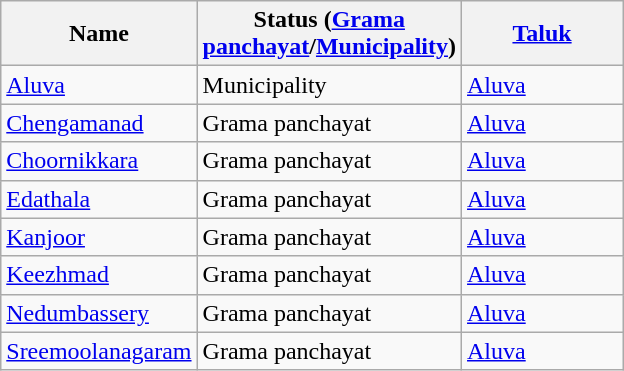<table class="wikitable sortable static-row-numbers static-row-header-hash">
<tr>
<th width="100px">Name</th>
<th width="130px">Status (<a href='#'>Grama panchayat</a>/<a href='#'>Municipality</a>)</th>
<th width="100px"><a href='#'>Taluk</a></th>
</tr>
<tr>
<td><a href='#'>Aluva</a></td>
<td>Municipality</td>
<td><a href='#'>Aluva</a></td>
</tr>
<tr>
<td><a href='#'>Chengamanad</a></td>
<td>Grama panchayat</td>
<td><a href='#'>Aluva</a></td>
</tr>
<tr>
<td><a href='#'>Choornikkara</a></td>
<td>Grama panchayat</td>
<td><a href='#'>Aluva</a></td>
</tr>
<tr>
<td><a href='#'>Edathala</a></td>
<td>Grama panchayat</td>
<td><a href='#'>Aluva</a></td>
</tr>
<tr>
<td><a href='#'>Kanjoor</a></td>
<td>Grama panchayat</td>
<td><a href='#'>Aluva</a></td>
</tr>
<tr>
<td><a href='#'>Keezhmad</a></td>
<td>Grama panchayat</td>
<td><a href='#'>Aluva</a></td>
</tr>
<tr>
<td><a href='#'>Nedumbassery</a></td>
<td>Grama panchayat</td>
<td><a href='#'>Aluva</a></td>
</tr>
<tr>
<td><a href='#'>Sreemoolanagaram</a></td>
<td>Grama panchayat</td>
<td><a href='#'>Aluva</a></td>
</tr>
</table>
